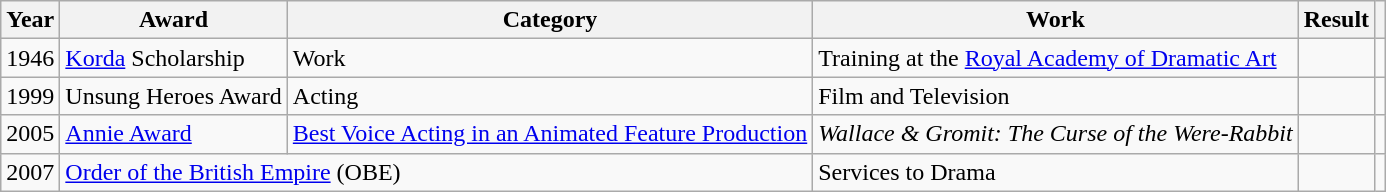<table class="wikitable softable plainrowheaders">
<tr>
<th>Year</th>
<th>Award</th>
<th>Category</th>
<th>Work</th>
<th>Result</th>
<th></th>
</tr>
<tr>
<td>1946</td>
<td><a href='#'>Korda</a> Scholarship</td>
<td>Work</td>
<td>Training at the <a href='#'>Royal Academy of Dramatic Art</a></td>
<td></td>
<td></td>
</tr>
<tr>
<td>1999</td>
<td>Unsung Heroes Award</td>
<td>Acting</td>
<td>Film and Television</td>
<td></td>
<td></td>
</tr>
<tr>
<td>2005</td>
<td><a href='#'>Annie Award</a></td>
<td><a href='#'>Best Voice Acting in an Animated Feature Production</a></td>
<td><em>Wallace & Gromit: The Curse of the Were-Rabbit</em></td>
<td></td>
<td></td>
</tr>
<tr>
<td>2007</td>
<td colspan=2><a href='#'>Order of the British Empire</a> (OBE)</td>
<td>Services to Drama</td>
<td></td>
<td></td>
</tr>
</table>
